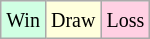<table class="wikitable">
<tr>
<td style="background:#d0ffe3;"><small>Win</small></td>
<td style="background:#ffffdd;"><small>Draw</small></td>
<td style="background:#ffd0e3;"><small>Loss</small></td>
</tr>
</table>
